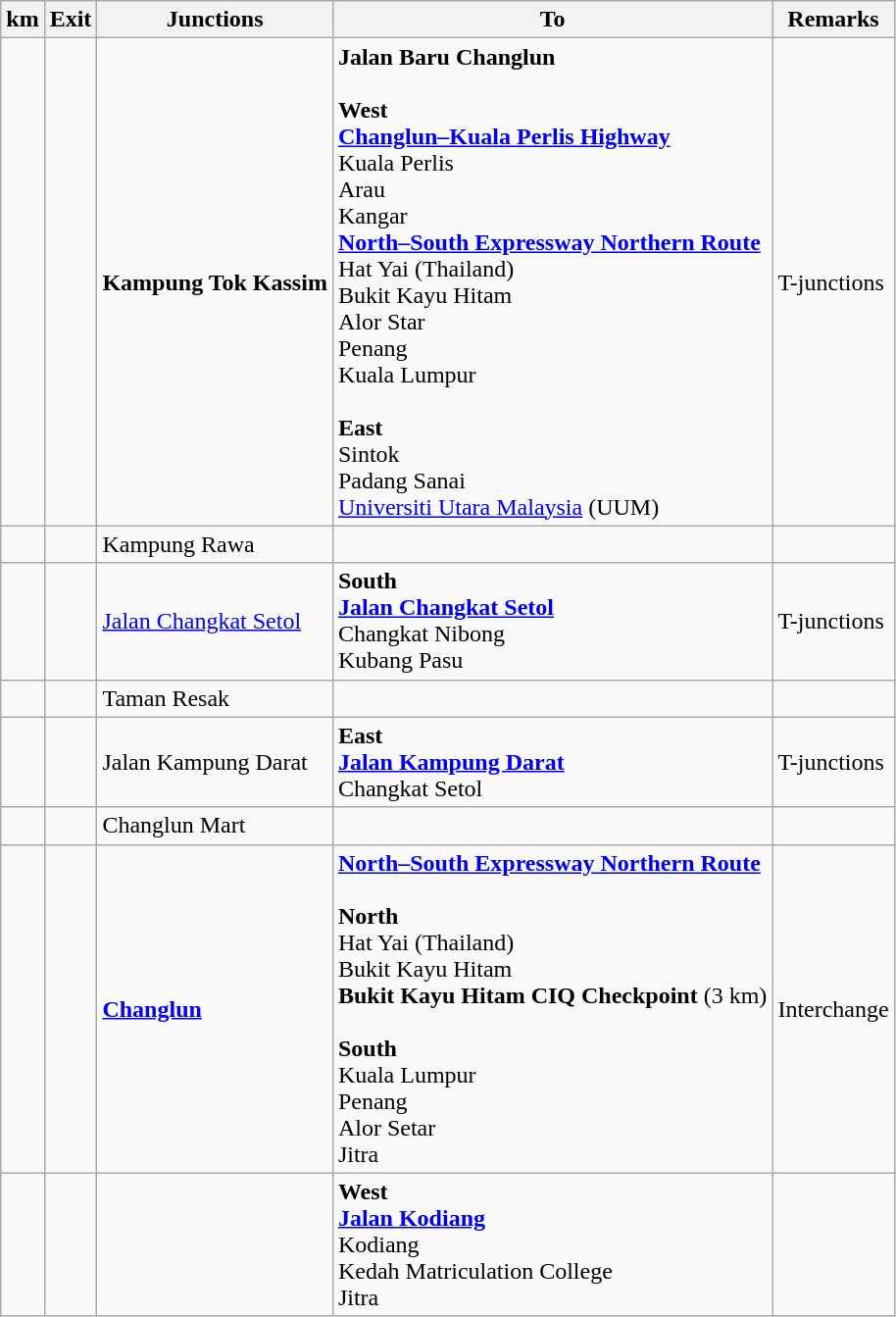<table class="wikitable">
<tr>
<th>km</th>
<th>Exit</th>
<th>Junctions</th>
<th>To</th>
<th>Remarks</th>
</tr>
<tr>
<td></td>
<td></td>
<td><strong>Kampung Tok Kassim</strong></td>
<td> <strong>Jalan Baru Changlun </strong><br><br><strong>West</strong><br> <strong><a href='#'>Changlun–Kuala Perlis Highway</a></strong><br>Kuala Perlis<br>Arau<br>Kangar<br>   <strong><a href='#'>North–South Expressway Northern Route</a></strong><br>Hat Yai (Thailand)<br>Bukit Kayu Hitam<br>Alor Star<br>Penang<br>Kuala Lumpur<br><br><strong>East</strong><br>Sintok<br>Padang Sanai<br><a href='#'>Universiti Utara Malaysia</a> (UUM)</td>
<td>T-junctions</td>
</tr>
<tr>
<td></td>
<td></td>
<td>Kampung Rawa</td>
<td></td>
<td></td>
</tr>
<tr>
<td></td>
<td></td>
<td><a href='#'>Jalan Changkat Setol</a></td>
<td><strong>South </strong><br> <strong><a href='#'>Jalan Changkat Setol</a></strong><br>Changkat Nibong<br>Kubang Pasu</td>
<td>T-junctions</td>
</tr>
<tr>
<td></td>
<td></td>
<td>Taman Resak</td>
<td></td>
<td></td>
</tr>
<tr>
<td></td>
<td></td>
<td>Jalan Kampung Darat</td>
<td><strong>East</strong><br> <strong><a href='#'>Jalan Kampung Darat</a></strong><br>Changkat Setol</td>
<td>T-junctions</td>
</tr>
<tr>
<td></td>
<td></td>
<td>Changlun Mart</td>
<td></td>
<td></td>
</tr>
<tr>
<td></td>
<td></td>
<td><strong><a href='#'>Changlun</a></strong></td>
<td>   <strong><a href='#'>North–South Expressway Northern Route</a></strong><br><br><strong>North</strong><br>Hat Yai (Thailand)<br>Bukit Kayu Hitam<br><strong>Bukit Kayu Hitam CIQ Checkpoint</strong> (3 km)<br><br><strong>South </strong><br>Kuala Lumpur<br>Penang<br>Alor Setar<br>Jitra</td>
<td>Interchange</td>
</tr>
<tr>
<td></td>
<td></td>
<td></td>
<td><strong>West</strong><br> <strong><a href='#'>Jalan Kodiang</a></strong><br>Kodiang<br>Kedah Matriculation College<br>Jitra</td>
<td></td>
</tr>
</table>
